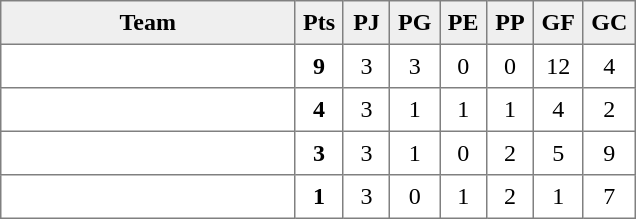<table style=border-collapse:collapse border=1 cellspacing=0 cellpadding=5>
<tr align=center bgcolor=#efefef>
<th width=185>Team</th>
<th width=20>Pts</th>
<th width=20>PJ</th>
<th width=20>PG</th>
<th width=20>PE</th>
<th width=20>PP</th>
<th width=20>GF</th>
<th width=20>GC</th>
</tr>
<tr align=center>
<td style="text-align:left;"><strong></strong></td>
<td><strong>9</strong></td>
<td>3</td>
<td>3</td>
<td>0</td>
<td>0</td>
<td>12</td>
<td>4</td>
</tr>
<tr align=center>
<td style="text-align:left;"></td>
<td><strong>4</strong></td>
<td>3</td>
<td>1</td>
<td>1</td>
<td>1</td>
<td>4</td>
<td>2</td>
</tr>
<tr align=center>
<td style="text-align:left;"></td>
<td><strong>3</strong></td>
<td>3</td>
<td>1</td>
<td>0</td>
<td>2</td>
<td>5</td>
<td>9</td>
</tr>
<tr align=center>
<td style="text-align:left;"></td>
<td><strong>1</strong></td>
<td>3</td>
<td>0</td>
<td>1</td>
<td>2</td>
<td>1</td>
<td>7</td>
</tr>
</table>
